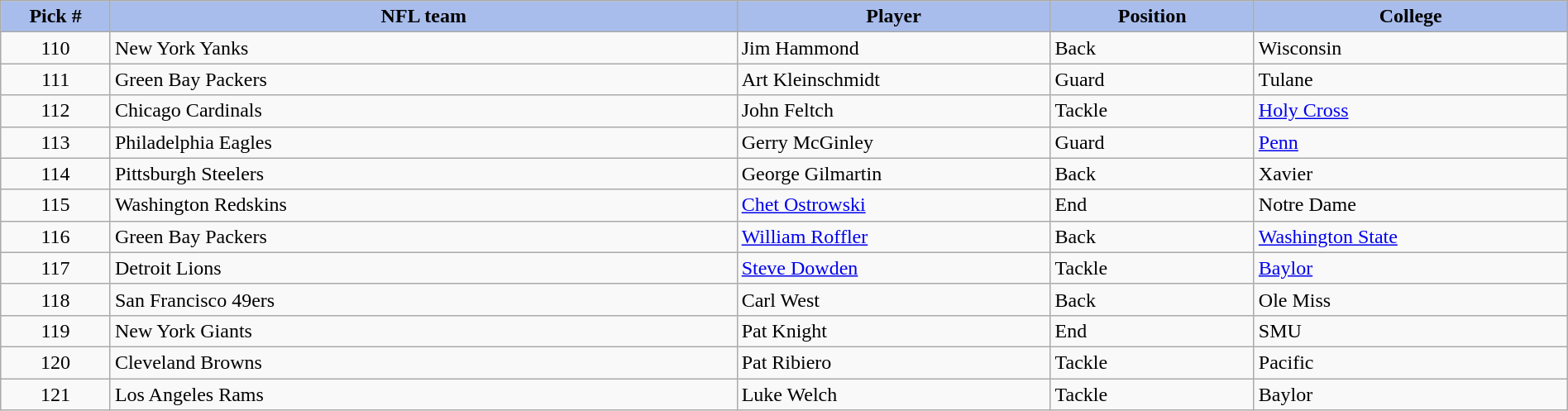<table class="wikitable sortable sortable" style="width: 100%">
<tr>
<th style="background:#A8BDEC;" width=7%>Pick #</th>
<th width=40% style="background:#A8BDEC;">NFL team</th>
<th width=20% style="background:#A8BDEC;">Player</th>
<th width=13% style="background:#A8BDEC;">Position</th>
<th style="background:#A8BDEC;">College</th>
</tr>
<tr>
<td align=center>110</td>
<td>New York Yanks</td>
<td>Jim Hammond</td>
<td>Back</td>
<td>Wisconsin</td>
</tr>
<tr>
<td align=center>111</td>
<td>Green Bay Packers</td>
<td>Art Kleinschmidt</td>
<td>Guard</td>
<td>Tulane</td>
</tr>
<tr>
<td align=center>112</td>
<td>Chicago Cardinals</td>
<td>John Feltch</td>
<td>Tackle</td>
<td><a href='#'>Holy Cross</a></td>
</tr>
<tr>
<td align=center>113</td>
<td>Philadelphia Eagles</td>
<td>Gerry McGinley</td>
<td>Guard</td>
<td><a href='#'>Penn</a></td>
</tr>
<tr>
<td align=center>114</td>
<td>Pittsburgh Steelers</td>
<td>George Gilmartin</td>
<td>Back</td>
<td>Xavier</td>
</tr>
<tr>
<td align=center>115</td>
<td>Washington Redskins</td>
<td><a href='#'>Chet Ostrowski</a></td>
<td>End</td>
<td>Notre Dame</td>
</tr>
<tr>
<td align=center>116</td>
<td>Green Bay Packers</td>
<td><a href='#'>William Roffler</a></td>
<td>Back</td>
<td><a href='#'>Washington State</a></td>
</tr>
<tr>
<td align=center>117</td>
<td>Detroit Lions</td>
<td><a href='#'>Steve Dowden</a></td>
<td>Tackle</td>
<td><a href='#'>Baylor</a></td>
</tr>
<tr>
<td align=center>118</td>
<td>San Francisco 49ers</td>
<td>Carl West</td>
<td>Back</td>
<td>Ole Miss</td>
</tr>
<tr>
<td align=center>119</td>
<td>New York Giants</td>
<td>Pat Knight</td>
<td>End</td>
<td>SMU</td>
</tr>
<tr>
<td align=center>120</td>
<td>Cleveland Browns</td>
<td>Pat Ribiero</td>
<td>Tackle</td>
<td>Pacific</td>
</tr>
<tr>
<td align=center>121</td>
<td>Los Angeles Rams</td>
<td>Luke Welch</td>
<td>Tackle</td>
<td>Baylor</td>
</tr>
</table>
